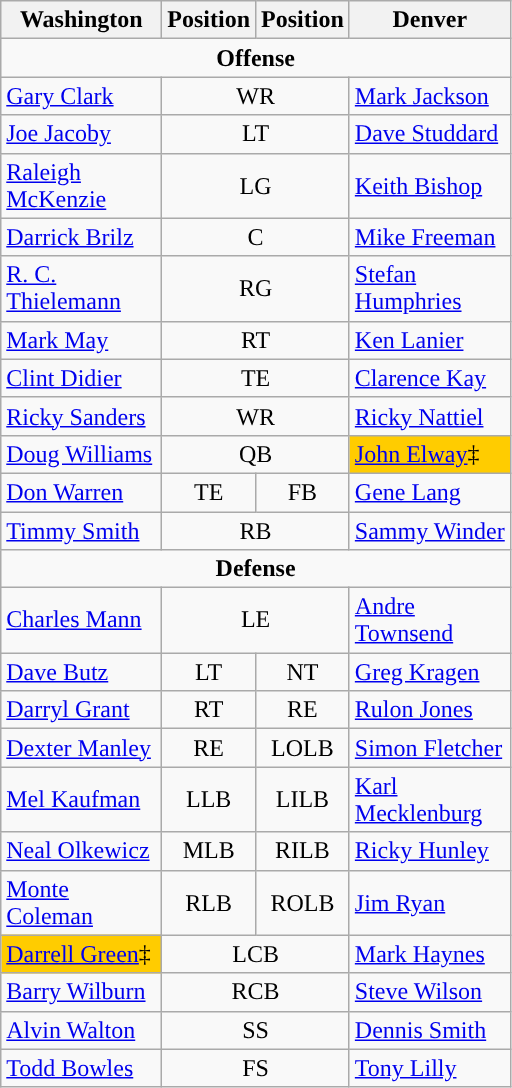<table class="wikitable">
<tr>
<th style="width:100px">Washington</th>
<th>Position</th>
<th>Position</th>
<th style="width:100px">Denver</th>
</tr>
<tr>
<td colspan="4" style="text-align:center;"><strong>Offense</strong></td>
</tr>
<tr>
<td><a href='#'>Gary Clark</a></td>
<td colspan="2" style="text-align:center;">WR</td>
<td><a href='#'>Mark Jackson</a></td>
</tr>
<tr>
<td><a href='#'>Joe Jacoby</a></td>
<td colspan="2" style="text-align:center;">LT</td>
<td><a href='#'>Dave Studdard</a></td>
</tr>
<tr>
<td><a href='#'>Raleigh McKenzie</a></td>
<td colspan="2" style="text-align:center;">LG</td>
<td><a href='#'>Keith Bishop</a></td>
</tr>
<tr>
<td><a href='#'>Darrick Brilz</a></td>
<td colspan="2" style="text-align:center;">C</td>
<td><a href='#'>Mike Freeman</a></td>
</tr>
<tr>
<td><a href='#'>R. C. Thielemann</a></td>
<td colspan="2" style="text-align:center;">RG</td>
<td><a href='#'>Stefan Humphries</a></td>
</tr>
<tr>
<td><a href='#'>Mark May</a></td>
<td colspan="2" style="text-align:center;">RT</td>
<td><a href='#'>Ken Lanier</a></td>
</tr>
<tr>
<td><a href='#'>Clint Didier</a></td>
<td colspan="2" style="text-align:center;">TE</td>
<td><a href='#'>Clarence Kay</a></td>
</tr>
<tr>
<td><a href='#'>Ricky Sanders</a></td>
<td colspan="2" style="text-align:center;">WR</td>
<td><a href='#'>Ricky Nattiel</a></td>
</tr>
<tr>
<td><a href='#'>Doug Williams</a></td>
<td colspan="2" style="text-align:center;">QB</td>
<td bgcolor="#FFCC00"><a href='#'>John Elway</a>‡</td>
</tr>
<tr>
<td><a href='#'>Don Warren</a></td>
<td style="text-align:center;">TE</td>
<td style="text-align:center;">FB</td>
<td><a href='#'>Gene Lang</a></td>
</tr>
<tr>
<td><a href='#'>Timmy Smith</a></td>
<td colspan="2" style="text-align:center;">RB</td>
<td><a href='#'>Sammy Winder</a></td>
</tr>
<tr>
<td colspan="4" style="text-align:center;"><strong>Defense</strong></td>
</tr>
<tr>
<td><a href='#'>Charles Mann</a></td>
<td colspan="2" style="text-align:center;">LE</td>
<td><a href='#'>Andre Townsend</a></td>
</tr>
<tr>
<td><a href='#'>Dave Butz</a></td>
<td style="text-align:center;">LT</td>
<td style="text-align:center;">NT</td>
<td><a href='#'>Greg Kragen</a></td>
</tr>
<tr>
<td><a href='#'>Darryl Grant</a></td>
<td style="text-align:center;">RT</td>
<td style="text-align:center;">RE</td>
<td><a href='#'>Rulon Jones</a></td>
</tr>
<tr>
<td><a href='#'>Dexter Manley</a></td>
<td style="text-align:center;">RE</td>
<td style="text-align:center;">LOLB</td>
<td><a href='#'>Simon Fletcher</a></td>
</tr>
<tr>
<td><a href='#'>Mel Kaufman</a></td>
<td style="text-align:center;">LLB</td>
<td style="text-align:center;">LILB</td>
<td><a href='#'>Karl Mecklenburg</a></td>
</tr>
<tr>
<td><a href='#'>Neal Olkewicz</a></td>
<td style="text-align:center;">MLB</td>
<td style="text-align:center;">RILB</td>
<td><a href='#'>Ricky Hunley</a></td>
</tr>
<tr>
<td><a href='#'>Monte Coleman</a></td>
<td style="text-align:center;">RLB</td>
<td style="text-align:center;">ROLB</td>
<td><a href='#'>Jim Ryan</a></td>
</tr>
<tr>
<td bgcolor="#FFCC00"><a href='#'>Darrell Green</a>‡</td>
<td colspan="2" style="text-align:center;">LCB</td>
<td><a href='#'>Mark Haynes</a></td>
</tr>
<tr>
<td><a href='#'>Barry Wilburn</a></td>
<td colspan="2" style="text-align:center;">RCB</td>
<td><a href='#'>Steve Wilson</a></td>
</tr>
<tr>
<td><a href='#'>Alvin Walton</a></td>
<td colspan="2" style="text-align:center;">SS</td>
<td><a href='#'>Dennis Smith</a></td>
</tr>
<tr>
<td><a href='#'>Todd Bowles</a></td>
<td colspan="2" style="text-align:center;">FS</td>
<td><a href='#'>Tony Lilly</a></td>
</tr>
</table>
